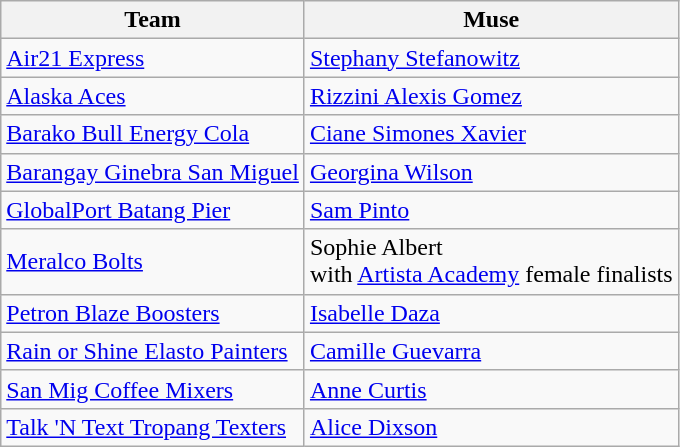<table class="wikitable sortable sortable">
<tr>
<th style= width="50%">Team</th>
<th style= width="60%">Muse</th>
</tr>
<tr>
<td><a href='#'>Air21 Express</a></td>
<td><a href='#'>Stephany Stefanowitz</a></td>
</tr>
<tr>
<td><a href='#'>Alaska Aces</a></td>
<td><a href='#'>Rizzini Alexis Gomez</a></td>
</tr>
<tr>
<td><a href='#'>Barako Bull Energy Cola</a></td>
<td><a href='#'>Ciane Simones Xavier</a></td>
</tr>
<tr>
<td><a href='#'>Barangay Ginebra San Miguel</a></td>
<td><a href='#'>Georgina Wilson</a></td>
</tr>
<tr>
<td><a href='#'>GlobalPort Batang Pier</a></td>
<td><a href='#'>Sam Pinto</a></td>
</tr>
<tr>
<td><a href='#'>Meralco Bolts</a></td>
<td>Sophie Albert<br>with <a href='#'>Artista Academy</a> female finalists</td>
</tr>
<tr>
<td><a href='#'>Petron Blaze Boosters</a></td>
<td><a href='#'>Isabelle Daza</a></td>
</tr>
<tr>
<td><a href='#'>Rain or Shine Elasto Painters</a></td>
<td><a href='#'>Camille Guevarra</a></td>
</tr>
<tr>
<td><a href='#'>San Mig Coffee Mixers</a></td>
<td><a href='#'>Anne Curtis</a></td>
</tr>
<tr>
<td><a href='#'>Talk 'N Text Tropang Texters</a></td>
<td><a href='#'>Alice Dixson</a></td>
</tr>
</table>
